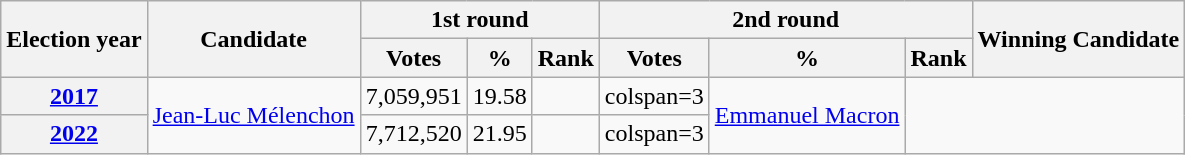<table class="wikitable" style="text-align:center;">
<tr>
<th rowspan="2">Election year</th>
<th rowspan="2">Candidate</th>
<th colspan="3">1st round</th>
<th colspan="3">2nd round</th>
<th rowspan="2">Winning Candidate</th>
</tr>
<tr>
<th>Votes</th>
<th>%</th>
<th>Rank</th>
<th>Votes</th>
<th>%</th>
<th>Rank</th>
</tr>
<tr>
<th><a href='#'>2017</a></th>
<td rowspan="2"><a href='#'>Jean-Luc Mélenchon</a></td>
<td>7,059,951</td>
<td>19.58</td>
<td></td>
<td>colspan=3 </td>
<td rowspan="2"><a href='#'>Emmanuel Macron</a></td>
</tr>
<tr>
<th><a href='#'>2022</a></th>
<td>7,712,520</td>
<td>21.95</td>
<td></td>
<td>colspan=3 </td>
</tr>
</table>
